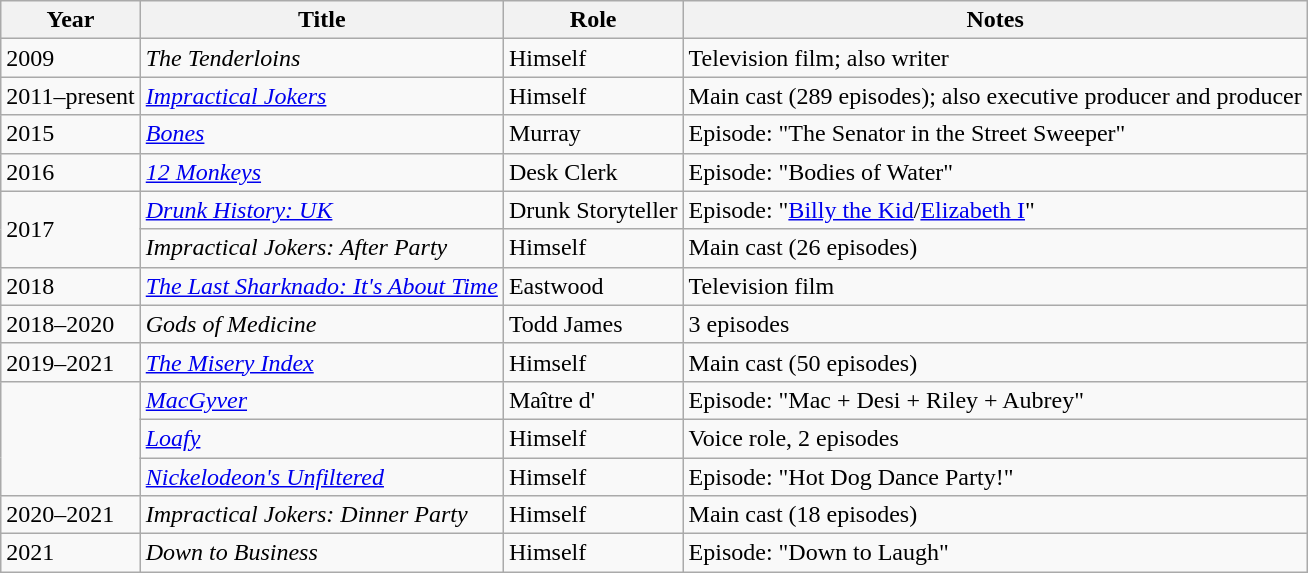<table class="wikitable sortable">
<tr>
<th>Year</th>
<th>Title</th>
<th>Role</th>
<th>Notes</th>
</tr>
<tr>
<td>2009</td>
<td><em>The Tenderloins</em></td>
<td>Himself</td>
<td>Television film; also writer</td>
</tr>
<tr>
<td>2011–present</td>
<td><em><a href='#'>Impractical Jokers</a></em></td>
<td>Himself</td>
<td>Main cast (289 episodes); also executive producer and producer</td>
</tr>
<tr>
<td>2015</td>
<td><a href='#'><em>Bones</em></a></td>
<td>Murray</td>
<td>Episode: "The Senator in the Street Sweeper"</td>
</tr>
<tr>
<td>2016</td>
<td><a href='#'><em>12 Monkeys</em></a></td>
<td>Desk Clerk</td>
<td>Episode: "Bodies of Water"</td>
</tr>
<tr>
<td rowspan="2">2017</td>
<td><a href='#'><em>Drunk History: UK</em></a></td>
<td>Drunk Storyteller</td>
<td>Episode: "<a href='#'>Billy the Kid</a>/<a href='#'>Elizabeth I</a>"</td>
</tr>
<tr>
<td><em>Impractical Jokers: After Party</em></td>
<td>Himself</td>
<td>Main cast (26 episodes)</td>
</tr>
<tr>
<td>2018</td>
<td><em><a href='#'>The Last Sharknado: It's About Time</a></em></td>
<td>Eastwood</td>
<td>Television film</td>
</tr>
<tr>
<td>2018–2020</td>
<td><em>Gods of Medicine</em></td>
<td>Todd James</td>
<td>3 episodes</td>
</tr>
<tr>
<td>2019–2021</td>
<td><a href='#'><em>The Misery Index</em></a></td>
<td>Himself</td>
<td>Main cast (50 episodes)</td>
</tr>
<tr>
<td rowspan="3"></td>
<td><a href='#'><em>MacGyver</em></a></td>
<td>Maître d'</td>
<td>Episode: "Mac + Desi + Riley + Aubrey"</td>
</tr>
<tr>
<td><em><a href='#'>Loafy</a></em></td>
<td>Himself</td>
<td>Voice role, 2 episodes</td>
</tr>
<tr>
<td><em><a href='#'>Nickelodeon's Unfiltered</a></em></td>
<td>Himself</td>
<td>Episode: "Hot Dog Dance Party!"</td>
</tr>
<tr>
<td>2020–2021</td>
<td><em>Impractical Jokers: Dinner Party</em></td>
<td>Himself</td>
<td>Main cast (18 episodes)</td>
</tr>
<tr>
<td>2021</td>
<td><em>Down to Business</em></td>
<td>Himself</td>
<td>Episode: "Down to Laugh"</td>
</tr>
</table>
